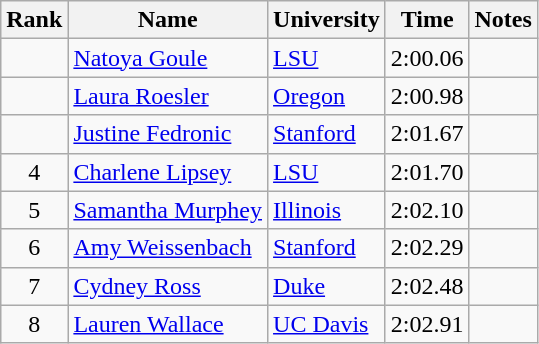<table class="wikitable sortable" style="text-align:center">
<tr>
<th>Rank</th>
<th>Name</th>
<th>University</th>
<th>Time</th>
<th>Notes</th>
</tr>
<tr>
<td></td>
<td align=left><a href='#'>Natoya Goule</a> </td>
<td align=left><a href='#'>LSU</a></td>
<td>2:00.06</td>
<td></td>
</tr>
<tr>
<td></td>
<td align=left><a href='#'>Laura Roesler</a></td>
<td align=left><a href='#'>Oregon</a></td>
<td>2:00.98</td>
<td></td>
</tr>
<tr>
<td></td>
<td align=left><a href='#'>Justine Fedronic</a> </td>
<td align=left><a href='#'>Stanford</a></td>
<td>2:01.67</td>
<td></td>
</tr>
<tr>
<td>4</td>
<td align=left><a href='#'>Charlene Lipsey</a></td>
<td align=left><a href='#'>LSU</a></td>
<td>2:01.70</td>
<td></td>
</tr>
<tr>
<td>5</td>
<td align=left><a href='#'>Samantha Murphey</a></td>
<td align=left><a href='#'>Illinois</a></td>
<td>2:02.10</td>
<td></td>
</tr>
<tr>
<td>6</td>
<td align=left><a href='#'>Amy Weissenbach</a></td>
<td align=left><a href='#'>Stanford</a></td>
<td>2:02.29</td>
<td></td>
</tr>
<tr>
<td>7</td>
<td align=left><a href='#'>Cydney Ross</a></td>
<td align=left><a href='#'>Duke</a></td>
<td>2:02.48</td>
<td></td>
</tr>
<tr>
<td>8</td>
<td align=left><a href='#'>Lauren Wallace</a></td>
<td align=left><a href='#'>UC Davis</a></td>
<td>2:02.91</td>
<td></td>
</tr>
</table>
